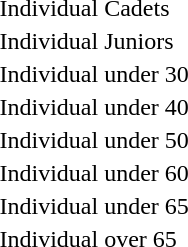<table>
<tr>
<td rowspan=2>Individual Cadets</td>
<td rowspan=2></td>
<td rowspan=2></td>
<td></td>
</tr>
<tr>
<td></td>
</tr>
<tr>
<td rowspan=2>Individual Juniors</td>
<td rowspan=2></td>
<td rowspan=2></td>
<td></td>
</tr>
<tr>
<td></td>
</tr>
<tr>
<td rowspan=2>Individual under 30</td>
<td rowspan=2></td>
<td rowspan=2></td>
<td></td>
</tr>
<tr>
<td></td>
</tr>
<tr>
<td rowspan=2>Individual under 40</td>
<td rowspan=2></td>
<td rowspan=2></td>
<td></td>
</tr>
<tr>
<td></td>
</tr>
<tr>
<td rowspan=2>Individual under 50</td>
<td rowspan=2></td>
<td rowspan=2></td>
<td></td>
</tr>
<tr>
<td></td>
</tr>
<tr>
<td rowspan=2>Individual under 60</td>
<td rowspan=2></td>
<td rowspan=2></td>
<td></td>
</tr>
<tr>
<td></td>
</tr>
<tr>
<td rowspan=2>Individual under 65</td>
<td rowspan=2></td>
<td rowspan=2></td>
<td></td>
</tr>
<tr>
<td></td>
</tr>
<tr>
<td rowspan=2>Individual over 65</td>
<td rowspan=2></td>
<td rowspan=2></td>
<td></td>
</tr>
<tr>
<td></td>
</tr>
</table>
